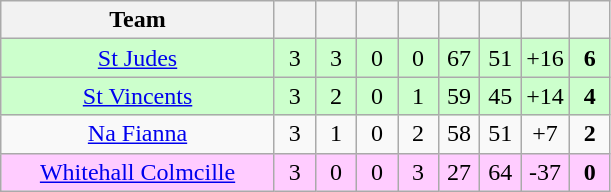<table class="wikitable" style="text-align:center">
<tr>
<th style="width:175px;">Team</th>
<th width="20"></th>
<th width="20"></th>
<th width="20"></th>
<th width="20"></th>
<th width="20"></th>
<th width="20"></th>
<th width="20"></th>
<th width="20"></th>
</tr>
<tr style="background:#cfc;">
<td><a href='#'>St Judes</a></td>
<td>3</td>
<td>3</td>
<td>0</td>
<td>0</td>
<td>67</td>
<td>51</td>
<td>+16</td>
<td><strong>6</strong></td>
</tr>
<tr style="background:#cfc;">
<td><a href='#'>St Vincents</a></td>
<td>3</td>
<td>2</td>
<td>0</td>
<td>1</td>
<td>59</td>
<td>45</td>
<td>+14</td>
<td><strong>4</strong></td>
</tr>
<tr>
<td><a href='#'>Na Fianna</a></td>
<td>3</td>
<td>1</td>
<td>0</td>
<td>2</td>
<td>58</td>
<td>51</td>
<td>+7</td>
<td><strong>2</strong></td>
</tr>
<tr style="background:#fcf;">
<td><a href='#'>Whitehall Colmcille</a></td>
<td>3</td>
<td>0</td>
<td>0</td>
<td>3</td>
<td>27</td>
<td>64</td>
<td>-37</td>
<td><strong>0</strong></td>
</tr>
</table>
